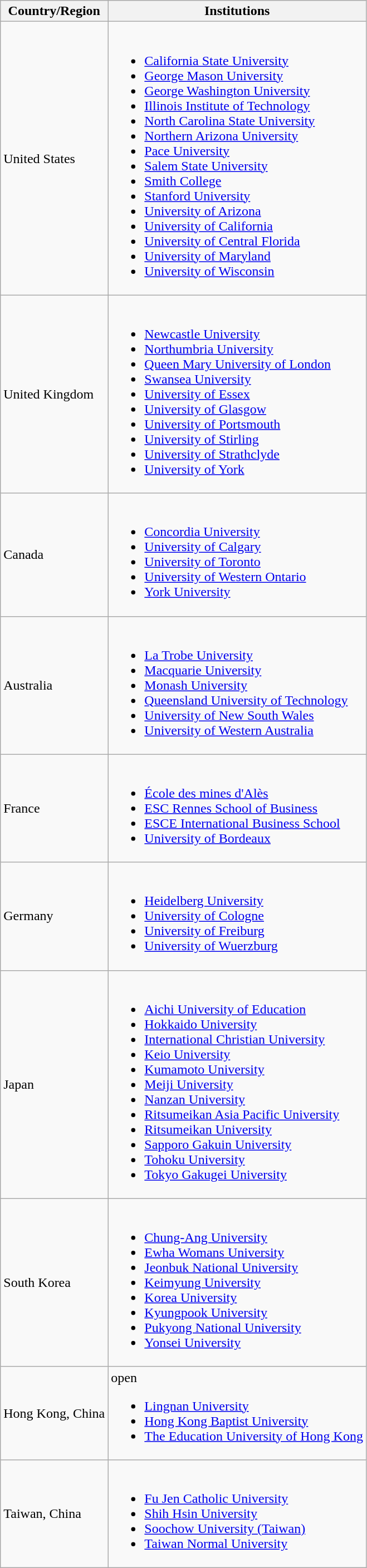<table class="wikitable">
<tr>
<th>Country/Region</th>
<th>Institutions</th>
</tr>
<tr>
<td>United States</td>
<td><br><ul><li><a href='#'>California State University</a></li><li><a href='#'>George Mason University</a></li><li><a href='#'>George Washington University</a></li><li><a href='#'>Illinois Institute of Technology</a></li><li><a href='#'>North Carolina State University</a></li><li><a href='#'>Northern Arizona University</a></li><li><a href='#'>Pace University</a></li><li><a href='#'>Salem State University</a></li><li><a href='#'>Smith College</a></li><li><a href='#'>Stanford University</a></li><li><a href='#'>University of Arizona</a></li><li><a href='#'>University of California</a></li><li><a href='#'>University of Central Florida</a></li><li><a href='#'>University of Maryland</a></li><li><a href='#'>University of Wisconsin</a></li></ul></td>
</tr>
<tr>
<td>United Kingdom</td>
<td><br><ul><li><a href='#'>Newcastle University</a></li><li><a href='#'>Northumbria University</a></li><li><a href='#'>Queen Mary University of London</a></li><li><a href='#'>Swansea University</a></li><li><a href='#'>University of Essex</a></li><li><a href='#'>University of Glasgow</a></li><li><a href='#'>University of Portsmouth</a></li><li><a href='#'>University of Stirling</a></li><li><a href='#'>University of Strathclyde</a></li><li><a href='#'>University of York</a></li></ul></td>
</tr>
<tr>
<td>Canada</td>
<td><br><ul><li><a href='#'>Concordia University</a></li><li><a href='#'>University of Calgary</a></li><li><a href='#'>University of Toronto</a></li><li><a href='#'>University of Western Ontario</a></li><li><a href='#'>York University</a></li></ul></td>
</tr>
<tr>
<td>Australia</td>
<td><br><ul><li><a href='#'>La Trobe University</a></li><li><a href='#'>Macquarie University</a></li><li><a href='#'>Monash University</a></li><li><a href='#'>Queensland University of Technology</a></li><li><a href='#'>University of New South Wales</a></li><li><a href='#'>University of Western Australia</a></li></ul></td>
</tr>
<tr>
<td>France</td>
<td><br><ul><li><a href='#'>École des mines d'Alès</a></li><li><a href='#'>ESC Rennes School of Business</a></li><li><a href='#'>ESCE International Business School</a></li><li><a href='#'>University of Bordeaux</a></li></ul></td>
</tr>
<tr>
<td>Germany</td>
<td><br><ul><li><a href='#'>Heidelberg University</a></li><li><a href='#'>University of Cologne</a></li><li><a href='#'>University of Freiburg</a></li><li><a href='#'>University of Wuerzburg</a></li></ul></td>
</tr>
<tr>
<td>Japan</td>
<td><br><ul><li><a href='#'>Aichi University of Education</a></li><li><a href='#'>Hokkaido University</a></li><li><a href='#'>International Christian University</a></li><li><a href='#'>Keio University</a></li><li><a href='#'>Kumamoto University</a></li><li><a href='#'>Meiji University</a></li><li><a href='#'>Nanzan University</a></li><li><a href='#'>Ritsumeikan Asia Pacific University</a></li><li><a href='#'>Ritsumeikan University</a></li><li><a href='#'>Sapporo Gakuin University</a></li><li><a href='#'>Tohoku University</a></li><li><a href='#'>Tokyo Gakugei University</a></li></ul></td>
</tr>
<tr>
<td>South Korea</td>
<td><br><ul><li><a href='#'>Chung-Ang University</a></li><li><a href='#'>Ewha Womans University</a></li><li><a href='#'>Jeonbuk National University</a></li><li><a href='#'>Keimyung University</a></li><li><a href='#'>Korea University</a></li><li><a href='#'>Kyungpook University</a></li><li><a href='#'>Pukyong National University</a></li><li><a href='#'>Yonsei University</a></li></ul></td>
</tr>
<tr>
<td>Hong Kong, China</td>
<td>open<br><ul><li><a href='#'>Lingnan University</a></li><li><a href='#'>Hong Kong Baptist University</a></li><li><a href='#'>The Education University of Hong Kong</a></li></ul></td>
</tr>
<tr>
<td>Taiwan, China</td>
<td><br><ul><li><a href='#'>Fu Jen Catholic University</a></li><li><a href='#'>Shih Hsin University</a></li><li><a href='#'>Soochow University (Taiwan)</a></li><li><a href='#'>Taiwan Normal University</a></li></ul></td>
</tr>
</table>
